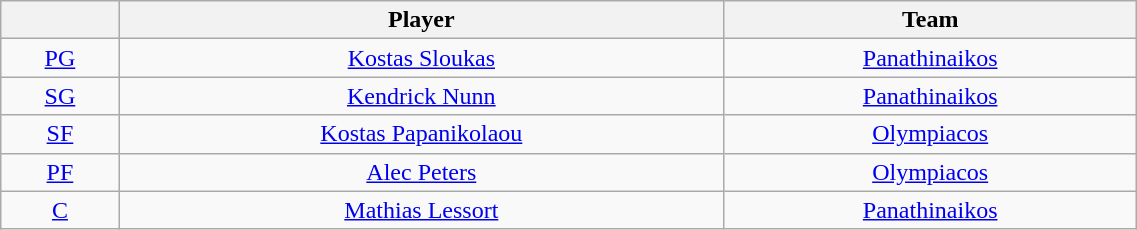<table class="wikitable" style="text-align: center;" width="60%">
<tr>
<th style="text-align:center;"></th>
<th style="text-align:center;">Player</th>
<th style="text-align:center;">Team</th>
</tr>
<tr>
<td style="text-align:center;"><a href='#'>PG</a></td>
<td> <a href='#'>Kostas Sloukas</a></td>
<td><a href='#'>Panathinaikos</a></td>
</tr>
<tr>
<td style="text-align:center;"><a href='#'>SG</a></td>
<td> <a href='#'>Kendrick Nunn</a></td>
<td><a href='#'>Panathinaikos</a></td>
</tr>
<tr>
<td style="text-align:center;"><a href='#'>SF</a></td>
<td> <a href='#'>Kostas Papanikolaou</a></td>
<td><a href='#'>Olympiacos</a></td>
</tr>
<tr>
<td style="text-align:center;"><a href='#'>PF</a></td>
<td> <a href='#'>Alec Peters</a></td>
<td><a href='#'>Olympiacos</a></td>
</tr>
<tr>
<td style="text-align:center;"><a href='#'>C</a></td>
<td> <a href='#'>Mathias Lessort</a></td>
<td><a href='#'>Panathinaikos</a></td>
</tr>
</table>
